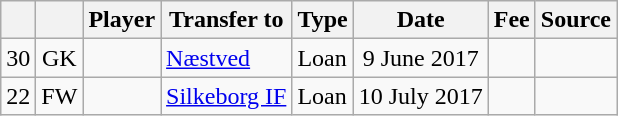<table class="wikitable sortable">
<tr>
<th scope=col></th>
<th scope=col></th>
<th scope=col>Player</th>
<th scope=col>Transfer to</th>
<th scope=col>Type</th>
<th scope=col>Date</th>
<th scope=col>Fee</th>
<th scope=col>Source</th>
</tr>
<tr>
<td align="center">30</td>
<td align="center">GK</td>
<td></td>
<td><a href='#'>Næstved</a></td>
<td>Loan</td>
<td align="center">9 June 2017</td>
<td></td>
<td align="center"></td>
</tr>
<tr>
<td align="center">22</td>
<td align="center">FW</td>
<td></td>
<td><a href='#'>Silkeborg IF</a></td>
<td>Loan</td>
<td align="center">10 July 2017</td>
<td></td>
<td align="center"></td>
</tr>
</table>
